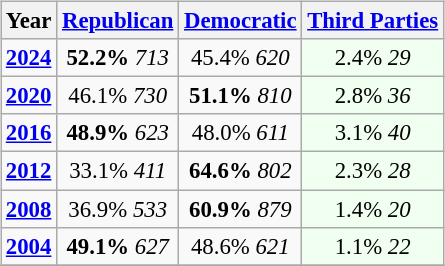<table class="wikitable" style="float:right; font-size:95%;">
<tr>
<th>Year</th>
<th><a href='#'>Republican</a></th>
<th><a href='#'>Democratic</a></th>
<th><a href='#'>Third Parties</a></th>
</tr>
<tr>
<td style="text-align:center;" ><strong><a href='#'>2024</a></strong></td>
<td style="text-align:center;" ><strong>52.2%</strong> <em>713</em></td>
<td style="text-align:center;" >45.4%  <em>620</em></td>
<td style="text-align:center; background:honeyDew;">2.4% <em>29</em></td>
</tr>
<tr>
<td style="text-align:center;" ><strong><a href='#'>2020</a></strong></td>
<td style="text-align:center;" >46.1% <em>730</em></td>
<td style="text-align:center;" ><strong>51.1%</strong>  <em>810</em></td>
<td style="text-align:center; background:honeyDew;">2.8% <em>36</em></td>
</tr>
<tr>
<td style="text-align:center;" ><strong><a href='#'>2016</a></strong></td>
<td style="text-align:center;" ><strong>48.9%</strong> <em>623</em></td>
<td style="text-align:center;" >48.0% <em>611</em></td>
<td style="text-align:center; background:honeyDew;">3.1% <em>40</em></td>
</tr>
<tr>
<td style="text-align:center;" ><strong><a href='#'>2012</a></strong></td>
<td style="text-align:center;" >33.1% <em>411</em></td>
<td style="text-align:center;" ><strong>64.6%</strong> <em>802</em></td>
<td style="text-align:center; background:honeyDew;">2.3% <em>28</em></td>
</tr>
<tr>
<td style="text-align:center;" ><strong><a href='#'>2008</a></strong></td>
<td style="text-align:center;" >36.9% <em>533</em></td>
<td style="text-align:center;" ><strong>60.9%</strong>  <em>879</em></td>
<td style="text-align:center; background:honeyDew;">1.4% <em>20</em></td>
</tr>
<tr>
<td style="text-align:center;" ><strong><a href='#'>2004</a></strong></td>
<td style="text-align:center;" ><strong>49.1%</strong> <em>627</em></td>
<td style="text-align:center;" >48.6%   <em>621</em></td>
<td style="text-align:center; background:honeyDew;">1.1% <em>22</em></td>
</tr>
<tr>
</tr>
</table>
